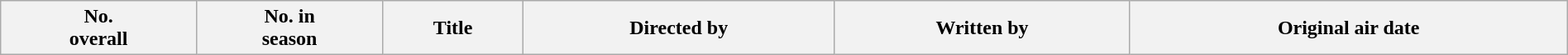<table class="wikitable plainrowheaders" style="width:100%; background:#fff;">
<tr>
<th style="background:#;">No.<br>overall</th>
<th style="background:#;">No. in<br>season</th>
<th style="background:#;">Title</th>
<th style="background:#;">Directed by</th>
<th style="background:#;">Written by</th>
<th style="background:#;">Original air date<br>
























</th>
</tr>
</table>
